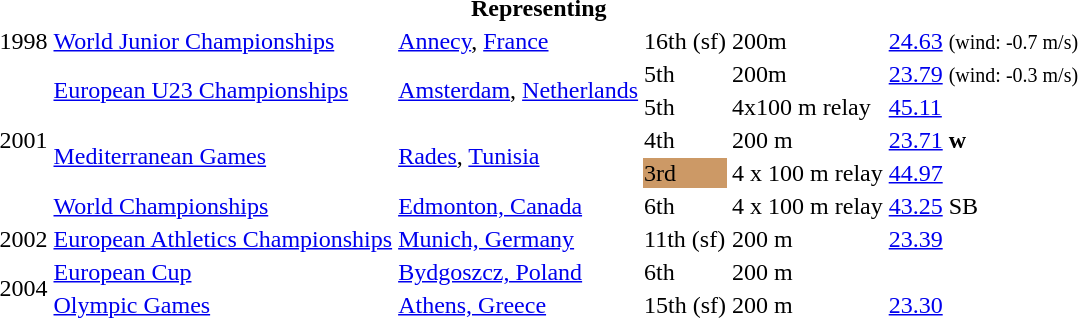<table>
<tr>
<th colspan="6">Representing </th>
</tr>
<tr>
<td>1998</td>
<td><a href='#'>World Junior Championships</a></td>
<td><a href='#'>Annecy</a>, <a href='#'>France</a></td>
<td>16th (sf)</td>
<td>200m </td>
<td><a href='#'>24.63</a> <small>(wind: -0.7 m/s)</small></td>
</tr>
<tr>
<td rowspan=5>2001</td>
<td rowspan=2><a href='#'>European U23 Championships</a></td>
<td rowspan=2><a href='#'>Amsterdam</a>, <a href='#'>Netherlands</a></td>
<td>5th</td>
<td>200m </td>
<td><a href='#'>23.79</a> <small>(wind: -0.3 m/s)</small></td>
</tr>
<tr>
<td>5th</td>
<td>4x100 m relay</td>
<td><a href='#'>45.11</a></td>
</tr>
<tr>
<td rowspan=2><a href='#'>Mediterranean Games</a></td>
<td rowspan=2><a href='#'>Rades</a>, <a href='#'>Tunisia</a></td>
<td>4th</td>
<td>200 m </td>
<td><a href='#'>23.71</a> <strong>w</strong></td>
</tr>
<tr>
<td bgcolor=cc9966>3rd</td>
<td>4 x 100 m relay</td>
<td><a href='#'>44.97</a></td>
</tr>
<tr>
<td><a href='#'>World Championships</a></td>
<td><a href='#'>Edmonton, Canada</a></td>
<td>6th</td>
<td>4 x 100 m relay</td>
<td><a href='#'>43.25</a> SB</td>
</tr>
<tr>
<td>2002</td>
<td><a href='#'>European Athletics Championships</a></td>
<td><a href='#'>Munich, Germany</a></td>
<td>11th (sf)</td>
<td>200 m </td>
<td><a href='#'>23.39</a></td>
</tr>
<tr>
<td rowspan=2>2004</td>
<td><a href='#'>European Cup</a></td>
<td><a href='#'>Bydgoszcz, Poland</a></td>
<td>6th</td>
<td>200 m </td>
<td></td>
</tr>
<tr>
<td><a href='#'>Olympic Games</a></td>
<td><a href='#'>Athens, Greece</a></td>
<td>15th (sf)</td>
<td>200 m </td>
<td><a href='#'>23.30</a></td>
</tr>
<tr>
</tr>
</table>
